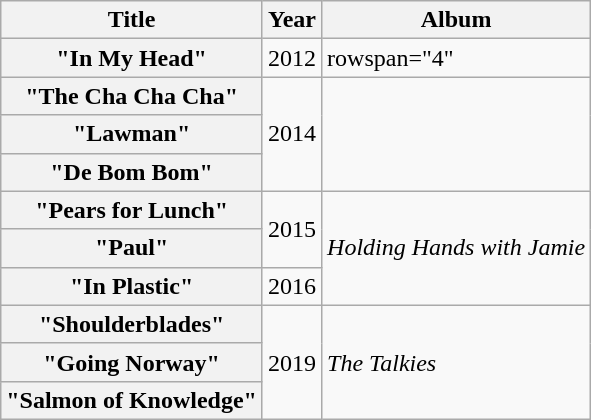<table class="wikitable plainrowheaders">
<tr>
<th scope="col">Title</th>
<th scope="col">Year</th>
<th scope="col">Album</th>
</tr>
<tr>
<th scope="row">"In My Head"</th>
<td>2012</td>
<td>rowspan="4" </td>
</tr>
<tr>
<th scope="row">"The Cha Cha Cha"</th>
<td rowspan="3">2014</td>
</tr>
<tr>
<th scope="row">"Lawman"</th>
</tr>
<tr>
<th scope="row">"De Bom Bom"</th>
</tr>
<tr>
<th scope="row">"Pears for Lunch"</th>
<td rowspan="2">2015</td>
<td rowspan="3"><em>Holding Hands with Jamie</em></td>
</tr>
<tr>
<th scope="row">"Paul"</th>
</tr>
<tr>
<th scope="row">"In Plastic"</th>
<td>2016</td>
</tr>
<tr>
<th scope="row">"Shoulderblades"</th>
<td rowspan="3">2019</td>
<td rowspan="3"><em>The Talkies</em></td>
</tr>
<tr>
<th scope="row">"Going Norway"</th>
</tr>
<tr>
<th scope="row">"Salmon of Knowledge"</th>
</tr>
</table>
